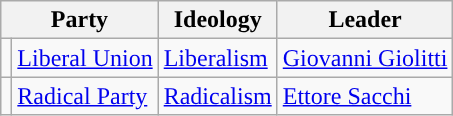<table class=wikitable style="font-size:100%">
<tr>
<th colspan=2>Party</th>
<th>Ideology</th>
<th>Leader</th>
</tr>
<tr>
<td style="color:inherit;background:"></td>
<td><a href='#'>Liberal Union</a></td>
<td><a href='#'>Liberalism</a></td>
<td><a href='#'>Giovanni Giolitti</a></td>
</tr>
<tr>
<td style="color:inherit;background:"></td>
<td><a href='#'>Radical Party</a></td>
<td><a href='#'>Radicalism</a></td>
<td><a href='#'>Ettore Sacchi</a></td>
</tr>
</table>
